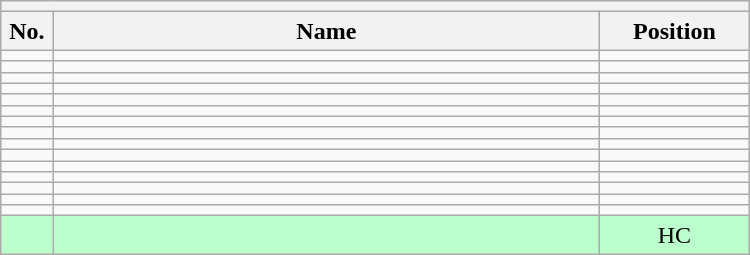<table class="wikitable mw-collapsible mw-collapsed" style="text-align:center; width:500px; border:none">
<tr>
<th style="text-align:left" colspan="3"></th>
</tr>
<tr>
<th style="width:7%">No.</th>
<th>Name</th>
<th style="width:20%">Position</th>
</tr>
<tr>
<td></td>
<td></td>
<td></td>
</tr>
<tr>
<td></td>
<td></td>
<td></td>
</tr>
<tr>
<td></td>
<td></td>
<td></td>
</tr>
<tr>
<td></td>
<td></td>
<td></td>
</tr>
<tr>
<td></td>
<td></td>
<td></td>
</tr>
<tr>
<td></td>
<td></td>
<td></td>
</tr>
<tr>
<td></td>
<td></td>
<td></td>
</tr>
<tr>
<td></td>
<td></td>
<td></td>
</tr>
<tr>
<td></td>
<td></td>
<td></td>
</tr>
<tr>
<td></td>
<td></td>
<td></td>
</tr>
<tr>
<td></td>
<td></td>
<td></td>
</tr>
<tr>
<td></td>
<td></td>
<td></td>
</tr>
<tr>
<td></td>
<td></td>
<td></td>
</tr>
<tr>
<td></td>
<td></td>
<td></td>
</tr>
<tr>
<td></td>
<td></td>
<td></td>
</tr>
<tr bgcolor=#BBFFCC>
<td></td>
<td></td>
<td>HC</td>
</tr>
</table>
